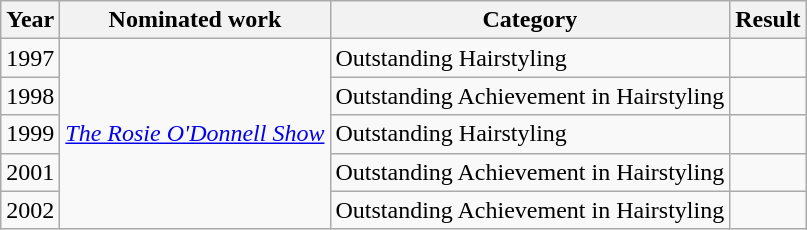<table class="wikitable sortable">
<tr>
<th>Year</th>
<th>Nominated work</th>
<th>Category</th>
<th>Result</th>
</tr>
<tr>
<td>1997</td>
<td rowspan="5"><em><a href='#'>The Rosie O'Donnell Show</a></em></td>
<td>Outstanding Hairstyling</td>
<td></td>
</tr>
<tr>
<td>1998</td>
<td>Outstanding Achievement in Hairstyling</td>
<td></td>
</tr>
<tr>
<td>1999</td>
<td>Outstanding Hairstyling</td>
<td></td>
</tr>
<tr>
<td>2001</td>
<td>Outstanding Achievement in Hairstyling</td>
<td></td>
</tr>
<tr>
<td>2002</td>
<td>Outstanding Achievement in Hairstyling</td>
<td></td>
</tr>
</table>
